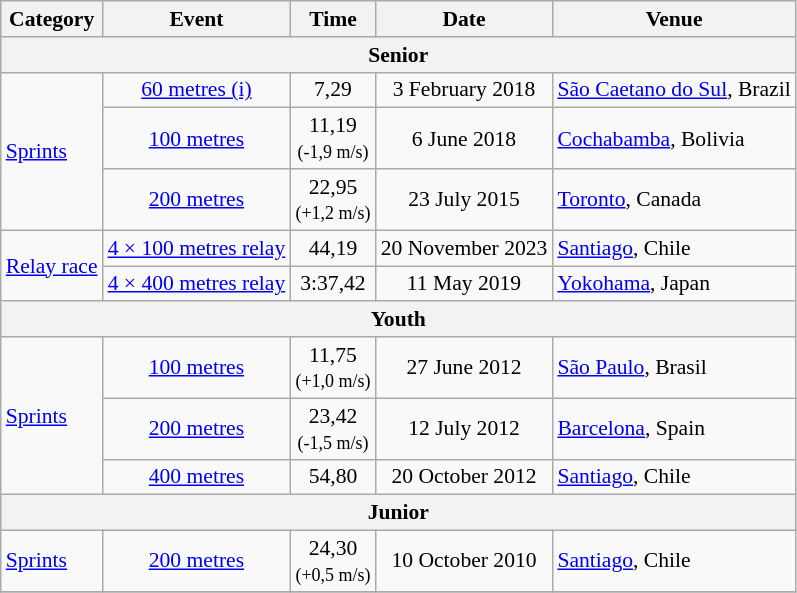<table class="wikitable" style="font-size:90%;">
<tr>
<th>Category</th>
<th>Event</th>
<th>Time</th>
<th>Date</th>
<th>Venue</th>
</tr>
<tr>
<th colspan="5">Senior</th>
</tr>
<tr>
<td rowspan="3"><a href='#'>Sprints</a></td>
<td align="center"><a href='#'>60 metres (i)</a></td>
<td align="center">7,29</td>
<td align="center">3 February 2018</td>
<td> <a href='#'>São Caetano do Sul</a>, Brazil</td>
</tr>
<tr>
<td align="center"><a href='#'>100 metres</a></td>
<td align="center">11,19<br> <small>(-1,9 m/s)</small></td>
<td align="center">6 June 2018</td>
<td> <a href='#'>Cochabamba</a>, Bolivia</td>
</tr>
<tr>
<td align="center"><a href='#'>200 metres</a></td>
<td align="center">22,95 <br> <small>(+1,2 m/s)</small></td>
<td align="center">23 July 2015</td>
<td> <a href='#'>Toronto</a>, Canada</td>
</tr>
<tr>
<td rowspan="2"><a href='#'>Relay race</a></td>
<td align="center"><a href='#'>4 × 100 metres relay</a></td>
<td align="center">44,19</td>
<td align="center">20 November 2023</td>
<td> <a href='#'>Santiago</a>, Chile</td>
</tr>
<tr>
<td align="center"><a href='#'>4 × 400 metres relay</a></td>
<td align="center">3:37,42</td>
<td align="center">11 May 2019</td>
<td> <a href='#'>Yokohama</a>, Japan</td>
</tr>
<tr>
<th colspan="5">Youth</th>
</tr>
<tr>
<td rowspan="3"><a href='#'>Sprints</a></td>
<td align="center"><a href='#'>100 metres</a></td>
<td align="center">11,75<br><small>(+1,0 m/s)</small></td>
<td align="center">27 June 2012</td>
<td> <a href='#'>São Paulo</a>, Brasil</td>
</tr>
<tr>
<td align="center"><a href='#'>200 metres</a></td>
<td align="center">23,42<br><small>(-1,5 m/s)</small></td>
<td align="center">12 July 2012</td>
<td> <a href='#'>Barcelona</a>, Spain</td>
</tr>
<tr>
<td align="center"><a href='#'>400 metres</a></td>
<td align="center">54,80</td>
<td align="center">20 October 2012</td>
<td> <a href='#'>Santiago</a>, Chile</td>
</tr>
<tr>
<th colspan="5">Junior</th>
</tr>
<tr>
<td><a href='#'>Sprints</a></td>
<td align="center"><a href='#'>200 metres</a></td>
<td align="center">24,30<br><small>(+0,5 m/s)</small></td>
<td align="center">10 October 2010</td>
<td> <a href='#'>Santiago</a>, Chile</td>
</tr>
<tr>
</tr>
</table>
